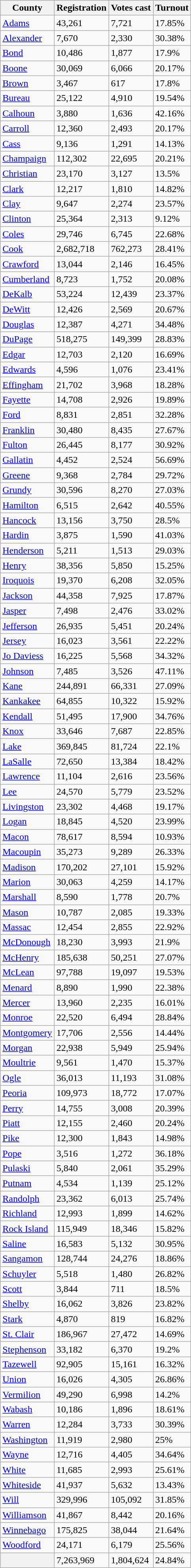<table class="wikitable collapsible collapsed sortable">
<tr>
<th>County</th>
<th>Registration</th>
<th>Votes cast</th>
<th>Turnout</th>
</tr>
<tr>
<td><a href='#'>Adams</a></td>
<td>43,261</td>
<td>7,721</td>
<td>17.85%</td>
</tr>
<tr>
<td><a href='#'>Alexander</a></td>
<td>7,670</td>
<td>2,330</td>
<td>30.38%</td>
</tr>
<tr>
<td><a href='#'>Bond</a></td>
<td>10,486</td>
<td>1,877</td>
<td>17.9%</td>
</tr>
<tr>
<td><a href='#'>Boone</a></td>
<td>30,069</td>
<td>6,066</td>
<td>20.17%</td>
</tr>
<tr>
<td><a href='#'>Brown</a></td>
<td>3,467</td>
<td>617</td>
<td>17.8%</td>
</tr>
<tr>
<td><a href='#'>Bureau</a></td>
<td>25,122</td>
<td>4,910</td>
<td>19.54%</td>
</tr>
<tr>
<td><a href='#'>Calhoun</a></td>
<td>3,880</td>
<td>1,636</td>
<td>42.16%</td>
</tr>
<tr>
<td><a href='#'>Carroll</a></td>
<td>12,360</td>
<td>2,493</td>
<td>20.17%</td>
</tr>
<tr>
<td><a href='#'>Cass</a></td>
<td>9,136</td>
<td>1,291</td>
<td>14.13%</td>
</tr>
<tr>
<td><a href='#'>Champaign</a></td>
<td>112,302</td>
<td>22,695</td>
<td>20.21%</td>
</tr>
<tr>
<td><a href='#'>Christian</a></td>
<td>23,170</td>
<td>3,127</td>
<td>13.5%</td>
</tr>
<tr>
<td><a href='#'>Clark</a></td>
<td>12,217</td>
<td>1,810</td>
<td>14.82%</td>
</tr>
<tr>
<td><a href='#'>Clay</a></td>
<td>9,647</td>
<td>2,274</td>
<td>23.57%</td>
</tr>
<tr>
<td><a href='#'>Clinton</a></td>
<td>25,364</td>
<td>2,313</td>
<td>9.12%</td>
</tr>
<tr>
<td><a href='#'>Coles</a></td>
<td>29,746</td>
<td>6,745</td>
<td>22.68%</td>
</tr>
<tr>
<td><a href='#'>Cook</a></td>
<td>2,682,718</td>
<td>762,273</td>
<td>28.41%</td>
</tr>
<tr>
<td><a href='#'>Crawford</a></td>
<td>13,044</td>
<td>2,146</td>
<td>16.45%</td>
</tr>
<tr>
<td><a href='#'>Cumberland</a></td>
<td>8,723</td>
<td>1,752</td>
<td>20.08%</td>
</tr>
<tr>
<td><a href='#'>DeKalb</a></td>
<td>53,224</td>
<td>12,439</td>
<td>23.37%</td>
</tr>
<tr>
<td><a href='#'>DeWitt</a></td>
<td>12,426</td>
<td>2,569</td>
<td>20.67%</td>
</tr>
<tr>
<td><a href='#'>Douglas</a></td>
<td>12,387</td>
<td>4,271</td>
<td>34.48%</td>
</tr>
<tr>
<td><a href='#'>DuPage</a></td>
<td>518,275</td>
<td>149,399</td>
<td>28.83%</td>
</tr>
<tr>
<td><a href='#'>Edgar</a></td>
<td>12,703</td>
<td>2,120</td>
<td>16.69%</td>
</tr>
<tr>
<td><a href='#'>Edwards</a></td>
<td>4,596</td>
<td>1,076</td>
<td>23.41%</td>
</tr>
<tr>
<td><a href='#'>Effingham</a></td>
<td>21,702</td>
<td>3,968</td>
<td>18.28%</td>
</tr>
<tr>
<td><a href='#'>Fayette</a></td>
<td>14,708</td>
<td>2,926</td>
<td>19.89%</td>
</tr>
<tr>
<td><a href='#'>Ford</a></td>
<td>8,831</td>
<td>2,851</td>
<td>32.28%</td>
</tr>
<tr>
<td><a href='#'>Franklin</a></td>
<td>30,480</td>
<td>8,435</td>
<td>27.67%</td>
</tr>
<tr>
<td><a href='#'>Fulton</a></td>
<td>26,445</td>
<td>8,177</td>
<td>30.92%</td>
</tr>
<tr>
<td><a href='#'>Gallatin</a></td>
<td>4,452</td>
<td>2,524</td>
<td>56.69%</td>
</tr>
<tr>
<td><a href='#'>Greene</a></td>
<td>9,368</td>
<td>2,784</td>
<td>29.72%</td>
</tr>
<tr>
<td><a href='#'>Grundy</a></td>
<td>30,596</td>
<td>8,270</td>
<td>27.03%</td>
</tr>
<tr>
<td><a href='#'>Hamilton</a></td>
<td>6,515</td>
<td>2,642</td>
<td>40.55%</td>
</tr>
<tr>
<td><a href='#'>Hancock</a></td>
<td>13,156</td>
<td>3,750</td>
<td>28.5%</td>
</tr>
<tr>
<td><a href='#'>Hardin</a></td>
<td>3,875</td>
<td>1,590</td>
<td>41.03%</td>
</tr>
<tr>
<td><a href='#'>Henderson</a></td>
<td>5,211</td>
<td>1,513</td>
<td>29.03%</td>
</tr>
<tr>
<td><a href='#'>Henry</a></td>
<td>38,356</td>
<td>5,850</td>
<td>15.25%</td>
</tr>
<tr>
<td><a href='#'>Iroquois</a></td>
<td>19,370</td>
<td>6,208</td>
<td>32.05%</td>
</tr>
<tr>
<td><a href='#'>Jackson</a></td>
<td>44,358</td>
<td>7,925</td>
<td>17.87%</td>
</tr>
<tr>
<td><a href='#'>Jasper</a></td>
<td>7,498</td>
<td>2,476</td>
<td>33.02%</td>
</tr>
<tr>
<td><a href='#'>Jefferson</a></td>
<td>26,935</td>
<td>5,451</td>
<td>20.24%</td>
</tr>
<tr>
<td><a href='#'>Jersey</a></td>
<td>16,023</td>
<td>3,561</td>
<td>22.22%</td>
</tr>
<tr>
<td><a href='#'>Jo Daviess</a></td>
<td>16,225</td>
<td>5,568</td>
<td>34.32%</td>
</tr>
<tr>
<td><a href='#'>Johnson</a></td>
<td>7,485</td>
<td>3,526</td>
<td>47.11%</td>
</tr>
<tr>
<td><a href='#'>Kane</a></td>
<td>244,891</td>
<td>66,331</td>
<td>27.09%</td>
</tr>
<tr>
<td><a href='#'>Kankakee</a></td>
<td>64,855</td>
<td>10,322</td>
<td>15.92%</td>
</tr>
<tr>
<td><a href='#'>Kendall</a></td>
<td>51,495</td>
<td>17,900</td>
<td>34.76%</td>
</tr>
<tr>
<td><a href='#'>Knox</a></td>
<td>33,646</td>
<td>7,687</td>
<td>22.85%</td>
</tr>
<tr>
<td><a href='#'>Lake</a></td>
<td>369,845</td>
<td>81,724</td>
<td>22.1%</td>
</tr>
<tr>
<td><a href='#'>LaSalle</a></td>
<td>72,650</td>
<td>13,384</td>
<td>18.42%</td>
</tr>
<tr>
<td><a href='#'>Lawrence</a></td>
<td>11,104</td>
<td>2,616</td>
<td>23.56%</td>
</tr>
<tr>
<td><a href='#'>Lee</a></td>
<td>24,570</td>
<td>5,779</td>
<td>23.52%</td>
</tr>
<tr>
<td><a href='#'>Livingston</a></td>
<td>23,302</td>
<td>4,468</td>
<td>19.17%</td>
</tr>
<tr>
<td><a href='#'>Logan</a></td>
<td>18,845</td>
<td>4,520</td>
<td>23.99%</td>
</tr>
<tr>
<td><a href='#'>Macon</a></td>
<td>78,617</td>
<td>8,594</td>
<td>10.93%</td>
</tr>
<tr>
<td><a href='#'>Macoupin</a></td>
<td>35,273</td>
<td>9,289</td>
<td>26.33%</td>
</tr>
<tr>
<td><a href='#'>Madison</a></td>
<td>170,202</td>
<td>27,101</td>
<td>15.92%</td>
</tr>
<tr>
<td><a href='#'>Marion</a></td>
<td>30,063</td>
<td>4,259</td>
<td>14.17%</td>
</tr>
<tr>
<td><a href='#'>Marshall</a></td>
<td>8,590</td>
<td>1,778</td>
<td>20.7%</td>
</tr>
<tr>
<td><a href='#'>Mason</a></td>
<td>10,787</td>
<td>2,085</td>
<td>19.33%</td>
</tr>
<tr>
<td><a href='#'>Massac</a></td>
<td>12,454</td>
<td>2,855</td>
<td>22.92%</td>
</tr>
<tr>
<td><a href='#'>McDonough</a></td>
<td>18,230</td>
<td>3,993</td>
<td>21.9%</td>
</tr>
<tr>
<td><a href='#'>McHenry</a></td>
<td>185,638</td>
<td>50,251</td>
<td>27.07%</td>
</tr>
<tr>
<td><a href='#'>McLean</a></td>
<td>97,788</td>
<td>19,097</td>
<td>19.53%</td>
</tr>
<tr>
<td><a href='#'>Menard</a></td>
<td>8,890</td>
<td>1,990</td>
<td>22.38%</td>
</tr>
<tr>
<td><a href='#'>Mercer</a></td>
<td>13,960</td>
<td>2,235</td>
<td>16.01%</td>
</tr>
<tr>
<td><a href='#'>Monroe</a></td>
<td>22,520</td>
<td>6,494</td>
<td>28.84%</td>
</tr>
<tr>
<td><a href='#'>Montgomery</a></td>
<td>17,706</td>
<td>2,556</td>
<td>14.44%</td>
</tr>
<tr>
<td><a href='#'>Morgan</a></td>
<td>22,938</td>
<td>5,949</td>
<td>25.94%</td>
</tr>
<tr>
<td><a href='#'>Moultrie</a></td>
<td>9,561</td>
<td>1,470</td>
<td>15.37%</td>
</tr>
<tr>
<td><a href='#'>Ogle</a></td>
<td>36,013</td>
<td>11,193</td>
<td>31.08%</td>
</tr>
<tr>
<td><a href='#'>Peoria</a></td>
<td>109,973</td>
<td>18,772</td>
<td>17.07%</td>
</tr>
<tr>
<td><a href='#'>Perry</a></td>
<td>14,755</td>
<td>3,008</td>
<td>20.39%</td>
</tr>
<tr>
<td><a href='#'>Piatt</a></td>
<td>12,155</td>
<td>2,460</td>
<td>20.24%</td>
</tr>
<tr>
<td><a href='#'>Pike</a></td>
<td>12,300</td>
<td>1,843</td>
<td>14.98%</td>
</tr>
<tr>
<td><a href='#'>Pope</a></td>
<td>3,516</td>
<td>1,272</td>
<td>36.18%</td>
</tr>
<tr>
<td><a href='#'>Pulaski</a></td>
<td>5,840</td>
<td>2,061</td>
<td>35.29%</td>
</tr>
<tr>
<td><a href='#'>Putnam</a></td>
<td>4,534</td>
<td>1,139</td>
<td>25.12%</td>
</tr>
<tr>
<td><a href='#'>Randolph</a></td>
<td>23,362</td>
<td>6,013</td>
<td>25.74%</td>
</tr>
<tr>
<td><a href='#'>Richland</a></td>
<td>12,993</td>
<td>1,899</td>
<td>14.62%</td>
</tr>
<tr>
<td><a href='#'>Rock Island</a></td>
<td>115,949</td>
<td>18,346</td>
<td>15.82%</td>
</tr>
<tr>
<td><a href='#'>Saline</a></td>
<td>16,583</td>
<td>5,132</td>
<td>30.95%</td>
</tr>
<tr>
<td><a href='#'>Sangamon</a></td>
<td>128,744</td>
<td>24,276</td>
<td>18.86%</td>
</tr>
<tr>
<td><a href='#'>Schuyler</a></td>
<td>5,518</td>
<td>1,480</td>
<td>26.82%</td>
</tr>
<tr>
<td><a href='#'>Scott</a></td>
<td>3,844</td>
<td>711</td>
<td>18.5%</td>
</tr>
<tr>
<td><a href='#'>Shelby</a></td>
<td>16,062</td>
<td>3,826</td>
<td>23.82%</td>
</tr>
<tr>
<td><a href='#'>Stark</a></td>
<td>4,870</td>
<td>819</td>
<td>16.82%</td>
</tr>
<tr>
<td><a href='#'>St. Clair</a></td>
<td>186,967</td>
<td>27,472</td>
<td>14.69%</td>
</tr>
<tr>
<td><a href='#'>Stephenson</a></td>
<td>33,182</td>
<td>6,370</td>
<td>19.2%</td>
</tr>
<tr>
<td><a href='#'>Tazewell</a></td>
<td>92,905</td>
<td>15,161</td>
<td>16.32%</td>
</tr>
<tr>
<td><a href='#'>Union</a></td>
<td>16,026</td>
<td>4,305</td>
<td>26.86%</td>
</tr>
<tr>
<td><a href='#'>Vermilion</a></td>
<td>49,290</td>
<td>6,998</td>
<td>14.2%</td>
</tr>
<tr>
<td><a href='#'>Wabash</a></td>
<td>10,186</td>
<td>1,896</td>
<td>18.61%</td>
</tr>
<tr>
<td><a href='#'>Warren</a></td>
<td>12,284</td>
<td>3,733</td>
<td>30.39%</td>
</tr>
<tr>
<td><a href='#'>Washington</a></td>
<td>11,919</td>
<td>2,980</td>
<td>25%</td>
</tr>
<tr>
<td><a href='#'>Wayne</a></td>
<td>12,716</td>
<td>4,405</td>
<td>34.64%</td>
</tr>
<tr>
<td><a href='#'>White</a></td>
<td>11,685</td>
<td>2,993</td>
<td>25.61%</td>
</tr>
<tr>
<td><a href='#'>Whiteside</a></td>
<td>41,937</td>
<td>5,632</td>
<td>13.43%</td>
</tr>
<tr>
<td><a href='#'>Will</a></td>
<td>329,996</td>
<td>105,092</td>
<td>31.85%</td>
</tr>
<tr>
<td><a href='#'>Williamson</a></td>
<td>41,867</td>
<td>8,442</td>
<td>20.16%</td>
</tr>
<tr>
<td><a href='#'>Winnebago</a></td>
<td>175,825</td>
<td>38,044</td>
<td>21.64%</td>
</tr>
<tr>
<td><a href='#'>Woodford</a></td>
<td>24,171</td>
<td>6,179</td>
<td>25.56%</td>
</tr>
<tr>
<th></th>
<td>7,263,969</td>
<td>1,804,624</td>
<td>24.84%</td>
</tr>
</table>
